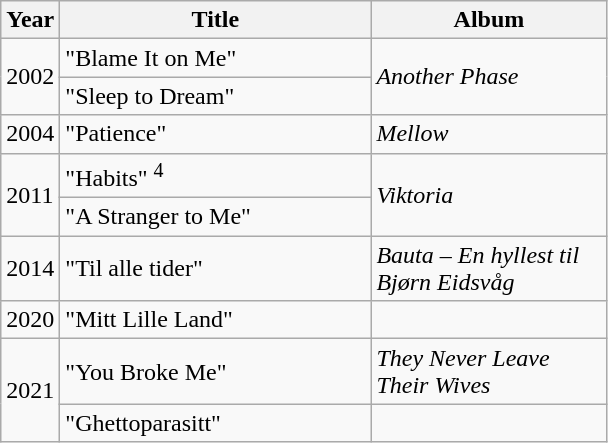<table class="wikitable">
<tr>
<th style="width:25px;">Year</th>
<th style="width:200px;">Title</th>
<th style="width:150px;">Album</th>
</tr>
<tr>
<td style="text-align:left;" rowspan="2">2002</td>
<td align="left">"Blame It on Me"</td>
<td style="text-align:left;" rowspan="2"><em>Another Phase</em></td>
</tr>
<tr>
<td align="left">"Sleep to Dream"</td>
</tr>
<tr>
<td style="text-align:left;">2004</td>
<td align="left">"Patience"</td>
<td style="text-align:left;"><em>Mellow</em></td>
</tr>
<tr>
<td style="text-align:left;" rowspan="2">2011</td>
<td align="left">"Habits" <sup>4</sup></td>
<td style="text-align:left;" rowspan="2"><em>Viktoria</em></td>
</tr>
<tr>
<td align="left">"A Stranger to Me"</td>
</tr>
<tr>
<td style="text-align:left;">2014</td>
<td align="left">"Til alle tider"</td>
<td style="text-align:left;"><em>Bauta – En hyllest til Bjørn Eidsvåg</em></td>
</tr>
<tr>
<td style="text-align:left;">2020</td>
<td align="left">"Mitt Lille Land"</td>
<td></td>
</tr>
<tr>
<td style="text-align:left;" rowspan="2">2021</td>
<td align="left">"You Broke Me"</td>
<td><em>They Never Leave Their Wives</em></td>
</tr>
<tr>
<td align="left">"Ghettoparasitt" <br></td>
<td></td>
</tr>
</table>
